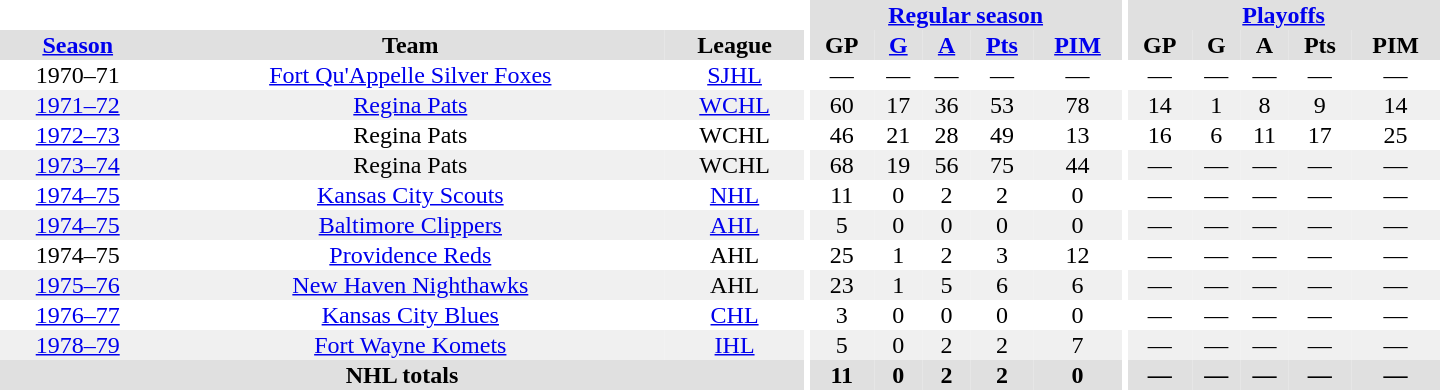<table border="0" cellpadding="1" cellspacing="0" style="text-align:center; width:60em">
<tr bgcolor="#e0e0e0">
<th colspan="3" bgcolor="#ffffff"></th>
<th rowspan="100" bgcolor="#ffffff"></th>
<th colspan="5"><a href='#'>Regular season</a></th>
<th rowspan="100" bgcolor="#ffffff"></th>
<th colspan="5"><a href='#'>Playoffs</a></th>
</tr>
<tr bgcolor="#e0e0e0">
<th><a href='#'>Season</a></th>
<th>Team</th>
<th>League</th>
<th>GP</th>
<th><a href='#'>G</a></th>
<th><a href='#'>A</a></th>
<th><a href='#'>Pts</a></th>
<th><a href='#'>PIM</a></th>
<th>GP</th>
<th>G</th>
<th>A</th>
<th>Pts</th>
<th>PIM</th>
</tr>
<tr>
<td>1970–71</td>
<td><a href='#'>Fort Qu'Appelle Silver Foxes</a></td>
<td><a href='#'>SJHL</a></td>
<td>—</td>
<td>—</td>
<td>—</td>
<td>—</td>
<td>—</td>
<td>—</td>
<td>—</td>
<td>—</td>
<td>—</td>
<td>—</td>
</tr>
<tr bgcolor="#f0f0f0">
<td><a href='#'>1971–72</a></td>
<td><a href='#'>Regina Pats</a></td>
<td><a href='#'>WCHL</a></td>
<td>60</td>
<td>17</td>
<td>36</td>
<td>53</td>
<td>78</td>
<td>14</td>
<td>1</td>
<td>8</td>
<td>9</td>
<td>14</td>
</tr>
<tr>
<td><a href='#'>1972–73</a></td>
<td>Regina Pats</td>
<td>WCHL</td>
<td>46</td>
<td>21</td>
<td>28</td>
<td>49</td>
<td>13</td>
<td>16</td>
<td>6</td>
<td>11</td>
<td>17</td>
<td>25</td>
</tr>
<tr bgcolor="#f0f0f0">
<td><a href='#'>1973–74</a></td>
<td>Regina Pats</td>
<td>WCHL</td>
<td>68</td>
<td>19</td>
<td>56</td>
<td>75</td>
<td>44</td>
<td>—</td>
<td>—</td>
<td>—</td>
<td>—</td>
<td>—</td>
</tr>
<tr>
<td><a href='#'>1974–75</a></td>
<td><a href='#'>Kansas City Scouts</a></td>
<td><a href='#'>NHL</a></td>
<td>11</td>
<td>0</td>
<td>2</td>
<td>2</td>
<td>0</td>
<td>—</td>
<td>—</td>
<td>—</td>
<td>—</td>
<td>—</td>
</tr>
<tr bgcolor="#f0f0f0">
<td><a href='#'>1974–75</a></td>
<td><a href='#'>Baltimore Clippers</a></td>
<td><a href='#'>AHL</a></td>
<td>5</td>
<td>0</td>
<td>0</td>
<td>0</td>
<td>0</td>
<td>—</td>
<td>—</td>
<td>—</td>
<td>—</td>
<td>—</td>
</tr>
<tr>
<td>1974–75</td>
<td><a href='#'>Providence Reds</a></td>
<td>AHL</td>
<td>25</td>
<td>1</td>
<td>2</td>
<td>3</td>
<td>12</td>
<td>—</td>
<td>—</td>
<td>—</td>
<td>—</td>
<td>—</td>
</tr>
<tr bgcolor="#f0f0f0">
<td><a href='#'>1975–76</a></td>
<td><a href='#'>New Haven Nighthawks</a></td>
<td>AHL</td>
<td>23</td>
<td>1</td>
<td>5</td>
<td>6</td>
<td>6</td>
<td>—</td>
<td>—</td>
<td>—</td>
<td>—</td>
<td>—</td>
</tr>
<tr>
<td><a href='#'>1976–77</a></td>
<td><a href='#'>Kansas City Blues</a></td>
<td><a href='#'>CHL</a></td>
<td>3</td>
<td>0</td>
<td>0</td>
<td>0</td>
<td>0</td>
<td>—</td>
<td>—</td>
<td>—</td>
<td>—</td>
<td>—</td>
</tr>
<tr bgcolor="#f0f0f0">
<td><a href='#'>1978–79</a></td>
<td><a href='#'>Fort Wayne Komets</a></td>
<td><a href='#'>IHL</a></td>
<td>5</td>
<td>0</td>
<td>2</td>
<td>2</td>
<td>7</td>
<td>—</td>
<td>—</td>
<td>—</td>
<td>—</td>
<td>—</td>
</tr>
<tr bgcolor="#e0e0e0">
<th colspan="3">NHL totals</th>
<th>11</th>
<th>0</th>
<th>2</th>
<th>2</th>
<th>0</th>
<th>—</th>
<th>—</th>
<th>—</th>
<th>—</th>
<th>—</th>
</tr>
</table>
